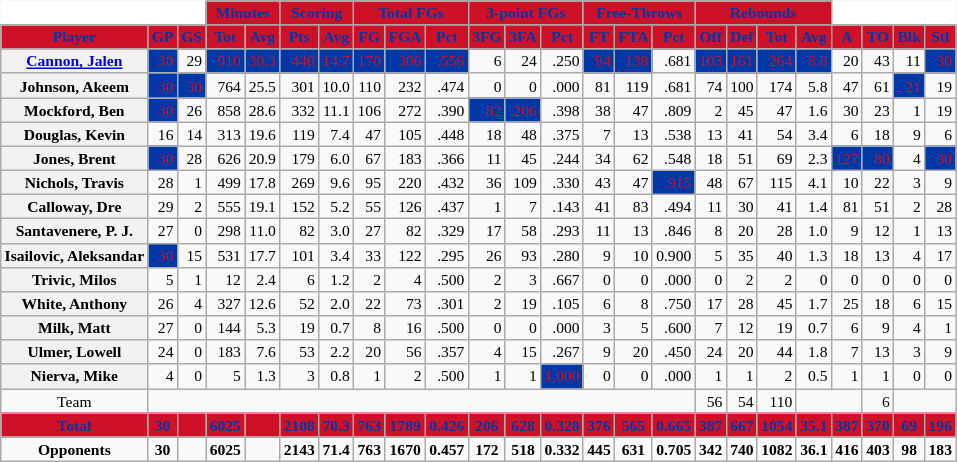<table class="wikitable sortable" border="1" style="font-size: 65%;">
<tr>
<th colspan="3" style="border-top-style:hidden; border-left-style:hidden; background: white;"></th>
<th colspan="2" style="background:#CE1126; color:#0038A8;">Minutes</th>
<th colspan="2" style="background:#CE1126; color:#0038A8;">Scoring</th>
<th colspan="3" style="background:#CE1126; color:#0038A8;">Total FGs</th>
<th colspan="3" style="background:#CE1126; color:#0038A8;">3-point FGs</th>
<th colspan="3" style="background:#CE1126; color:#0038A8;">Free-Throws</th>
<th colspan="4" style="background:#CE1126; color:#0038A8;">Rebounds</th>
<th colspan="4" style="border-top-style:hidden; border-right-style:hidden; background: white;"></th>
</tr>
<tr>
<th scope="col" style="background:#CE1126; color:#0038A8;">Player</th>
<th scope="col" style="background:#CE1126; color:#0038A8;">GP</th>
<th scope="col" style="background:#CE1126; color:#0038A8;">GS</th>
<th scope="col" style="background:#CE1126; color:#0038A8;">Tot</th>
<th scope="col" style="background:#CE1126; color:#0038A8;">Avg</th>
<th scope="col" style="background:#CE1126; color:#0038A8;">Pts</th>
<th scope="col" style="background:#CE1126; color:#0038A8;">Avg</th>
<th scope="col" style="background:#CE1126; color:#0038A8;">FG</th>
<th scope="col" style="background:#CE1126; color:#0038A8;">FGA</th>
<th scope="col" style="background:#CE1126; color:#0038A8;">Pct</th>
<th scope="col" style="background:#CE1126; color:#0038A8;">3FG</th>
<th scope="col" style="background:#CE1126; color:#0038A8;">3FA</th>
<th scope="col" style="background:#CE1126; color:#0038A8;">Pct</th>
<th scope="col" style="background:#CE1126; color:#0038A8;">FT</th>
<th scope="col" style="background:#CE1126; color:#0038A8;">FTA</th>
<th scope="col" style="background:#CE1126; color:#0038A8;">Pct</th>
<th scope="col" style="background:#CE1126; color:#0038A8;">Off</th>
<th scope="col" style="background:#CE1126; color:#0038A8;">Def</th>
<th scope="col" style="background:#CE1126; color:#0038A8;">Tot</th>
<th scope="col" style="background:#CE1126; color:#0038A8;">Avg</th>
<th scope="col" style="background:#CE1126; color:#0038A8;">A</th>
<th scope="col" style="background:#CE1126; color:#0038A8;">TO</th>
<th scope="col" style="background:#CE1126; color:#0038A8;">Blk</th>
<th scope="col" style="background:#CE1126; color:#0038A8;">Stl</th>
</tr>
<tr>
<th style=white-space:nowrap><a href='#'>Cannon, Jalen</a></th>
<td align="right" style="background:#0038A8; color:#CE1126;">30</td>
<td align="right">29</td>
<td align="right" style="background:#0038A8; color:#CE1126;">910</td>
<td align="right" style="background:#0038A8; color:#CE1126;">30.3</td>
<td align="right" style="background:#0038A8; color:#CE1126;">440</td>
<td align="right" style="background:#0038A8; color:#CE1126;">14.7</td>
<td align="right" style="background:#0038A8; color:#CE1126;">170</td>
<td align="right" style="background:#0038A8; color:#CE1126;">306</td>
<td align="right" style="background:#0038A8; color:#CE1126;">.556</td>
<td align="right">6</td>
<td align="right">24</td>
<td align="right">.250</td>
<td align="right" style="background:#0038A8; color:#CE1126;">94</td>
<td align="right" style="background:#0038A8; color:#CE1126;">138</td>
<td align="right">.681</td>
<td align="right" style="background:#0038A8; color:#CE1126;">103</td>
<td align="right" style="background:#0038A8; color:#CE1126;">161</td>
<td align="right" style="background:#0038A8; color:#CE1126;">264</td>
<td align="right" style="background:#0038A8; color:#CE1126;">8.8</td>
<td align="right">20</td>
<td align="right">43</td>
<td align="right">11</td>
<td align="right" style="background:#0038A8; color:#CE1126;">30</td>
</tr>
<tr>
<th style=white-space:nowrap>Johnson, Akeem</th>
<td align="right" style="background:#0038A8; color:#CE1126;">30</td>
<td align="right" style="background:#0038A8; color:#CE1126;">30</td>
<td align="right">764</td>
<td align="right">25.5</td>
<td align="right">301</td>
<td align="right">10.0</td>
<td align="right">110</td>
<td align="right">232</td>
<td align="right">.474</td>
<td align="right">0</td>
<td align="right">0</td>
<td align="right">.000</td>
<td align="right">81</td>
<td align="right">119</td>
<td align="right">.681</td>
<td align="right">74</td>
<td align="right">100</td>
<td align="right">174</td>
<td align="right">5.8</td>
<td align="right">47</td>
<td align="right">61</td>
<td align="right"  style="background:#0038A8; color:#CE1126;">21</td>
<td align="right">19</td>
</tr>
<tr>
<th style=white-space:nowrap>Mockford, Ben</th>
<td align="right" style="background:#0038A8; color:#CE1126;">30</td>
<td align="right">26</td>
<td align="right">858</td>
<td align="right">28.6</td>
<td align="right">332</td>
<td align="right">11.1</td>
<td align="right">106</td>
<td align="right">272</td>
<td align="right">.390</td>
<td align="right" style="background:#0038A8; color:#CE1126;">82</td>
<td align="right" style="background:#0038A8;color:#CE1126;">206</td>
<td align="right">.398</td>
<td align="right">38</td>
<td align="right">47</td>
<td align="right">.809</td>
<td align="right">2</td>
<td align="right">45</td>
<td align="right">47</td>
<td align="right">1.6</td>
<td align="right">30</td>
<td align="right">23</td>
<td align="right">1</td>
<td align="right">19</td>
</tr>
<tr>
<th style=white-space:nowrap>Douglas, Kevin</th>
<td align="right">16</td>
<td align="right">14</td>
<td align="right">313</td>
<td align="right">19.6</td>
<td align="right">119</td>
<td align="right">7.4</td>
<td align="right">47</td>
<td align="right">105</td>
<td align="right">.448</td>
<td align="right">18</td>
<td align="right">48</td>
<td align="right">.375</td>
<td align="right">7</td>
<td align="right">13</td>
<td align="right">.538</td>
<td align="right">13</td>
<td align="right">41</td>
<td align="right">54</td>
<td align="right">3.4</td>
<td align="right">6</td>
<td align="right">18</td>
<td align="right">9</td>
<td align="right">6</td>
</tr>
<tr>
<th style=white-space:nowrap>Jones, Brent</th>
<td align="right" style="background:#0038A8; color:#CE1126;">30</td>
<td align="right">28</td>
<td align="right">626</td>
<td align="right">20.9</td>
<td align="right">179</td>
<td align="right">6.0</td>
<td align="right">67</td>
<td align="right">183</td>
<td align="right">.366</td>
<td align="right">11</td>
<td align="right">45</td>
<td align="right">.244</td>
<td align="right">34</td>
<td align="right">62</td>
<td align="right">.548</td>
<td align="right">18</td>
<td align="right">51</td>
<td align="right">69</td>
<td align="right">2.3</td>
<td align="right" style="background:#0038A8; color:#CE1126;">127</td>
<td align="right" style="background:#0038A8; color:#CE1126;">80</td>
<td align="right">4</td>
<td align="right" style="background:#0038A8; color:#CE1126;">30</td>
</tr>
<tr>
<th style=white-space:nowrap>Nichols, Travis</th>
<td align="right">28</td>
<td align="right">1</td>
<td align="right">499</td>
<td align="right">17.8</td>
<td align="right">269</td>
<td align="right">9.6</td>
<td align="right">95</td>
<td align="right">220</td>
<td align="right">.432</td>
<td align="right">36</td>
<td align="right">109</td>
<td align="right">.330</td>
<td align="right">43</td>
<td align="right">47</td>
<td align="right" style="background:#0038A8; color:#CE1126;">.915</td>
<td align="right">48</td>
<td align="right">67</td>
<td align="right">115</td>
<td align="right">4.1</td>
<td align="right">10</td>
<td align="right">22</td>
<td align="right">3</td>
<td align="right">9</td>
</tr>
<tr>
<th style=white-space:nowrap>Calloway, Dre</th>
<td align="right">29</td>
<td align="right">2</td>
<td align="right">555</td>
<td align="right">19.1</td>
<td align="right">152</td>
<td align="right">5.2</td>
<td align="right">55</td>
<td align="right">126</td>
<td align="right">.437</td>
<td align="right">1</td>
<td align="right">7</td>
<td align="right">.143</td>
<td align="right">41</td>
<td align="right">83</td>
<td align="right">.494</td>
<td align="right">11</td>
<td align="right">30</td>
<td align="right">41</td>
<td align="right">1.4</td>
<td align="right">81</td>
<td align="right">51</td>
<td align="right">2</td>
<td align="right">28</td>
</tr>
<tr>
<th style=white-space:nowrap>Santavenere, P. J.</th>
<td align="right">27</td>
<td align="right">0</td>
<td align="right">298</td>
<td align="right">11.0</td>
<td align="right">82</td>
<td align="right">3.0</td>
<td align="right">27</td>
<td align="right">82</td>
<td align="right">.329</td>
<td align="right">17</td>
<td align="right">58</td>
<td align="right">.293</td>
<td align="right">11</td>
<td align="right">13</td>
<td align="right">.846</td>
<td align="right">8</td>
<td align="right">20</td>
<td align="right">28</td>
<td align="right">1.0</td>
<td align="right">9</td>
<td align="right">12</td>
<td align="right">1</td>
<td align="right">13</td>
</tr>
<tr>
<th style=white-space:nowrap>Isailovic, Aleksandar</th>
<td align="right" style="background:#0038A8; color:#CE1126;">30</td>
<td align="right">15</td>
<td align="right">531</td>
<td align="right">17.7</td>
<td align="right">101</td>
<td align="right">3.4</td>
<td align="right">33</td>
<td align="right">122</td>
<td align="right">.295</td>
<td align="right">26</td>
<td align="right">93</td>
<td align="right">.280</td>
<td align="right">9</td>
<td align="right">10</td>
<td align="right">0.900</td>
<td align="right">5</td>
<td align="right">35</td>
<td align="right">40</td>
<td align="right">1.3</td>
<td align="right">18</td>
<td align="right">13</td>
<td align="right">4</td>
<td align="right">17</td>
</tr>
<tr>
<th style=white-space:nowrap>Trivic, Milos</th>
<td align="right">5</td>
<td align="right">1</td>
<td align="right">12</td>
<td align="right">2.4</td>
<td align="right">6</td>
<td align="right">1.2</td>
<td align="right">2</td>
<td align="right">4</td>
<td align="right">.500</td>
<td align="right">2</td>
<td align="right">3</td>
<td align="right">.667</td>
<td align="right">0</td>
<td align="right">0</td>
<td align="right">.000</td>
<td align="right">0</td>
<td align="right">2</td>
<td align="right">2</td>
<td align="right">0</td>
<td align="right">0</td>
<td align="right">0</td>
<td align="right">0</td>
<td align="right">0</td>
</tr>
<tr>
<th style=white-space:nowrap>White, Anthony</th>
<td align="right">26</td>
<td align="right">4</td>
<td align="right">327</td>
<td align="right">12.6</td>
<td align="right">52</td>
<td align="right">2.0</td>
<td align="right">22</td>
<td align="right">73</td>
<td align="right">.301</td>
<td align="right">2</td>
<td align="right">19</td>
<td align="right">.105</td>
<td align="right">6</td>
<td align="right">8</td>
<td align="right">.750</td>
<td align="right">17</td>
<td align="right">28</td>
<td align="right">45</td>
<td align="right">1.7</td>
<td align="right">25</td>
<td align="right">18</td>
<td align="right">6</td>
<td align="right">15</td>
</tr>
<tr>
<th style=white-space:nowrap>Milk, Matt</th>
<td align="right">27</td>
<td align="right">0</td>
<td align="right">144</td>
<td align="right">5.3</td>
<td align="right">19</td>
<td align="right">0.7</td>
<td align="right">8</td>
<td align="right">16</td>
<td align="right">.500</td>
<td align="right">0</td>
<td align="right">0</td>
<td align="right">.000</td>
<td align="right">3</td>
<td align="right">5</td>
<td align="right">.600</td>
<td align="right">7</td>
<td align="right">12</td>
<td align="right">19</td>
<td align="right">0.7</td>
<td align="right">6</td>
<td align="right">9</td>
<td align="right">4</td>
<td align="right">1</td>
</tr>
<tr>
<th style=white-space:nowrap>Ulmer, Lowell</th>
<td align="right">24</td>
<td align="right">0</td>
<td align="right">183</td>
<td align="right">7.6</td>
<td align="right">53</td>
<td align="right">2.2</td>
<td align="right">20</td>
<td align="right">56</td>
<td align="right">.357</td>
<td align="right">4</td>
<td align="right">15</td>
<td align="right">.267</td>
<td align="right">9</td>
<td align="right">20</td>
<td align="right">.450</td>
<td align="right">24</td>
<td align="right">20</td>
<td align="right">44</td>
<td align="right">1.8</td>
<td align="right">7</td>
<td align="right">13</td>
<td align="right">3</td>
<td align="right">9</td>
</tr>
<tr>
<th style=white-space:nowrap>Nierva, Mike</th>
<td align="right">4</td>
<td align="right">0</td>
<td align="right">5</td>
<td align="right">1.3</td>
<td align="right">3</td>
<td align="right">0.8</td>
<td align="right">1</td>
<td align="right">2</td>
<td align="right">.500</td>
<td align="right">1</td>
<td align="right">1</td>
<td align="right"   style="background:#0038A8; color:#CE1126;">1.000</td>
<td align="right">0</td>
<td align="right">0</td>
<td align="right">.000</td>
<td align="right">1</td>
<td align="right">1</td>
<td align="right">2</td>
<td align="right">0.5</td>
<td align="right">1</td>
<td align="right">1</td>
<td align="right">0</td>
<td align="right">0</td>
</tr>
<tr class="sortbottom">
<td align="center">Team</td>
<td align="right" style="border-right-style:hidden"></td>
<td align="right" style="border-right-style:hidden"></td>
<td align="right" style="border-right-style:hidden"></td>
<td align="right" style="border-right-style:hidden"></td>
<td align="right" style="border-right-style:hidden"></td>
<td align="right" style="border-right-style:hidden"></td>
<td align="right" style="border-right-style:hidden"></td>
<td align="right" style="border-right-style:hidden"></td>
<td align="right" style="border-right-style:hidden"></td>
<td align="right" style="border-right-style:hidden"></td>
<td align="right" style="border-right-style:hidden"></td>
<td align="right" style="border-right-style:hidden"></td>
<td align="right" style="border-right-style:hidden"></td>
<td align="right" style="border-right-style:hidden"></td>
<td align="right"></td>
<td align="right">56</td>
<td align="right">54</td>
<td align="right">110</td>
<td align="right" style="border-right-style:hidden"></td>
<td align="right"></td>
<td align="right">6</td>
<td align="right" style="border-right-style:hidden"></td>
<td align="right"></td>
</tr>
<tr class="sortbottom">
<td align="center" style="background:#CE1126; color:#0038A8;"><strong> Total </strong></td>
<td align="center" style="background:#CE1126; color:#0038A8;"><strong> 30 </strong></td>
<td align="center" style="background:#CE1126; color:#0038A8;"><strong>  </strong></td>
<td align="center" style="background:#CE1126; color:#0038A8;"><strong> 6025 </strong></td>
<td align="center" style="background:#CE1126; color:#0038A8;"><strong>  </strong></td>
<td align="center" style="background:#CE1126; color:#0038A8;"><strong> 2108 </strong></td>
<td align="center" style="background:#CE1126; color:#0038A8;"><strong> 70.3 </strong></td>
<td align="center" style="background:#CE1126; color:#0038A8;"><strong> 763 </strong></td>
<td align="center" style="background:#CE1126; color:#0038A8;"><strong> 1789 </strong></td>
<td align="center" style="background:#CE1126; color:#0038A8;"><strong> 0.426 </strong></td>
<td align="center" style="background:#CE1126; color:#0038A8;"><strong> 206 </strong></td>
<td align="center" style="background:#CE1126; color:#0038A8;"><strong> 628 </strong></td>
<td align="center" style="background:#CE1126; color:#0038A8;"><strong> 0.328 </strong></td>
<td align="center" style="background:#CE1126; color:#0038A8;"><strong> 376 </strong></td>
<td align="center" style="background:#CE1126; color:#0038A8;"><strong> 565 </strong></td>
<td align="center" style="background:#CE1126; color:#0038A8;"><strong> 0.665 </strong></td>
<td align="center" style="background:#CE1126; color:#0038A8;"><strong> 387 </strong></td>
<td align="center" style="background:#CE1126; color:#0038A8;"><strong> 667 </strong></td>
<td align="center" style="background:#CE1126; color:#0038A8;"><strong> 1054 </strong></td>
<td align="center" style="background:#CE1126; color:#0038A8;"><strong> 35.1 </strong></td>
<td align="center" style="background:#CE1126; color:#0038A8;"><strong> 387 </strong></td>
<td align="center" style="background:#CE1126; color:#0038A8;"><strong> 370 </strong></td>
<td align="center" style="background:#CE1126; color:#0038A8;"><strong> 69 </strong></td>
<td align="center" style="background:#CE1126; color:#0038A8;"><strong> 196</strong></td>
</tr>
<tr class="sortbottom">
<td align="center"><strong> Opponents </strong></td>
<td align="center"><strong> 30 </strong></td>
<td align="center"><strong>  </strong></td>
<td align="center"><strong> 6025 </strong></td>
<td align="center"><strong>  </strong></td>
<td align="center"><strong> 2143 </strong></td>
<td align="center"><strong> 71.4 </strong></td>
<td align="center"><strong> 763 </strong></td>
<td align="center"><strong> 1670 </strong></td>
<td align="center"><strong> 0.457 </strong></td>
<td align="center"><strong> 172 </strong></td>
<td align="center"><strong> 518 </strong></td>
<td align="center"><strong> 0.332 </strong></td>
<td align="center"><strong> 445 </strong></td>
<td align="center"><strong> 631 </strong></td>
<td align="center"><strong> 0.705 </strong></td>
<td align="center"><strong> 342 </strong></td>
<td align="center"><strong> 740 </strong></td>
<td align="center"><strong> 1082 </strong></td>
<td align="center"><strong> 36.1 </strong></td>
<td align="center"><strong> 416 </strong></td>
<td align="center"><strong> 403 </strong></td>
<td align="center"><strong> 98 </strong></td>
<td align="center"><strong> 183</strong></td>
</tr>
</table>
